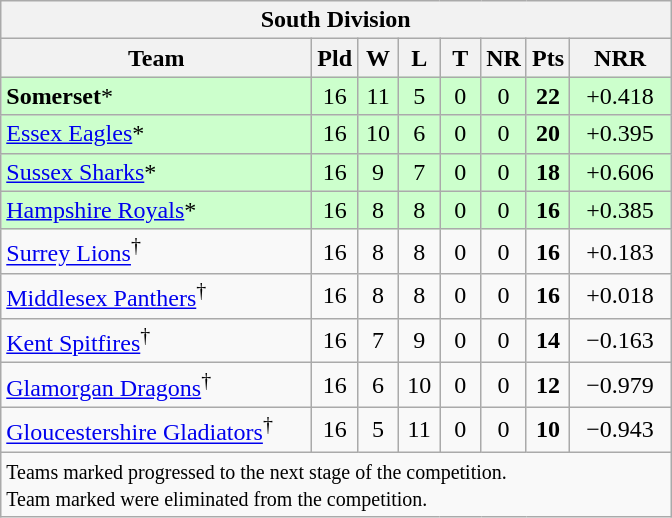<table class="wikitable" style="text-align: center;">
<tr>
<th colspan="8">South Division</th>
</tr>
<tr>
<th width=200>Team</th>
<th width=20>Pld</th>
<th width=20>W</th>
<th width=20>L</th>
<th width=20>T</th>
<th width=20>NR</th>
<th width=20>Pts</th>
<th width=60>NRR</th>
</tr>
<tr bgcolor="#ccffcc">
<td align=left><strong>Somerset</strong>*</td>
<td>16</td>
<td>11</td>
<td>5</td>
<td>0</td>
<td>0</td>
<td><strong>22</strong></td>
<td>+0.418</td>
</tr>
<tr bgcolor="#ccffcc">
<td align=left><a href='#'>Essex Eagles</a>*</td>
<td>16</td>
<td>10</td>
<td>6</td>
<td>0</td>
<td>0</td>
<td><strong>20</strong></td>
<td>+0.395</td>
</tr>
<tr bgcolor="#ccffcc">
<td align=left><a href='#'>Sussex Sharks</a>*</td>
<td>16</td>
<td>9</td>
<td>7</td>
<td>0</td>
<td>0</td>
<td><strong>18</strong></td>
<td>+0.606</td>
</tr>
<tr bgcolor="#ccffcc">
<td align=left><a href='#'>Hampshire Royals</a>*</td>
<td>16</td>
<td>8</td>
<td>8</td>
<td>0</td>
<td>0</td>
<td><strong>16</strong></td>
<td>+0.385</td>
</tr>
<tr>
<td align=left><a href='#'>Surrey Lions</a><sup>†</sup></td>
<td>16</td>
<td>8</td>
<td>8</td>
<td>0</td>
<td>0</td>
<td><strong>16</strong></td>
<td>+0.183</td>
</tr>
<tr>
<td align=left><a href='#'>Middlesex Panthers</a><sup>†</sup></td>
<td>16</td>
<td>8</td>
<td>8</td>
<td>0</td>
<td>0</td>
<td><strong>16</strong></td>
<td>+0.018</td>
</tr>
<tr>
<td align=left><a href='#'>Kent Spitfires</a><sup>†</sup></td>
<td>16</td>
<td>7</td>
<td>9</td>
<td>0</td>
<td>0</td>
<td><strong>14</strong></td>
<td>−0.163</td>
</tr>
<tr>
<td align=left><a href='#'>Glamorgan Dragons</a><sup>†</sup></td>
<td>16</td>
<td>6</td>
<td>10</td>
<td>0</td>
<td>0</td>
<td><strong>12</strong></td>
<td>−0.979</td>
</tr>
<tr>
<td align=left><a href='#'>Gloucestershire Gladiators</a><sup>†</sup></td>
<td>16</td>
<td>5</td>
<td>11</td>
<td>0</td>
<td>0</td>
<td><strong>10</strong></td>
<td>−0.943</td>
</tr>
<tr>
<td colspan="8" align="left"><small>Teams marked  progressed to the next stage of the competition.<br>Team marked  were eliminated from the competition.</small></td>
</tr>
</table>
